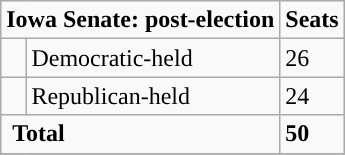<table class="wikitable">
<tr>
<td colspan="2" rowspan="1" align="center" valign="top"><strong>Iowa Senate: post-election</strong></td>
<td style="vertical-align:top;"><strong>Seats</strong><br></td>
</tr>
<tr>
<td style="background-color:"> </td>
<td>Democratic-held</td>
<td>26</td>
</tr>
<tr>
<td style="background-color:"> </td>
<td>Republican-held</td>
<td>24</td>
</tr>
<tr>
<td colspan="2" rowspan="1"> <strong>Total</strong><br></td>
<td><strong>50</strong></td>
</tr>
<tr>
</tr>
</table>
